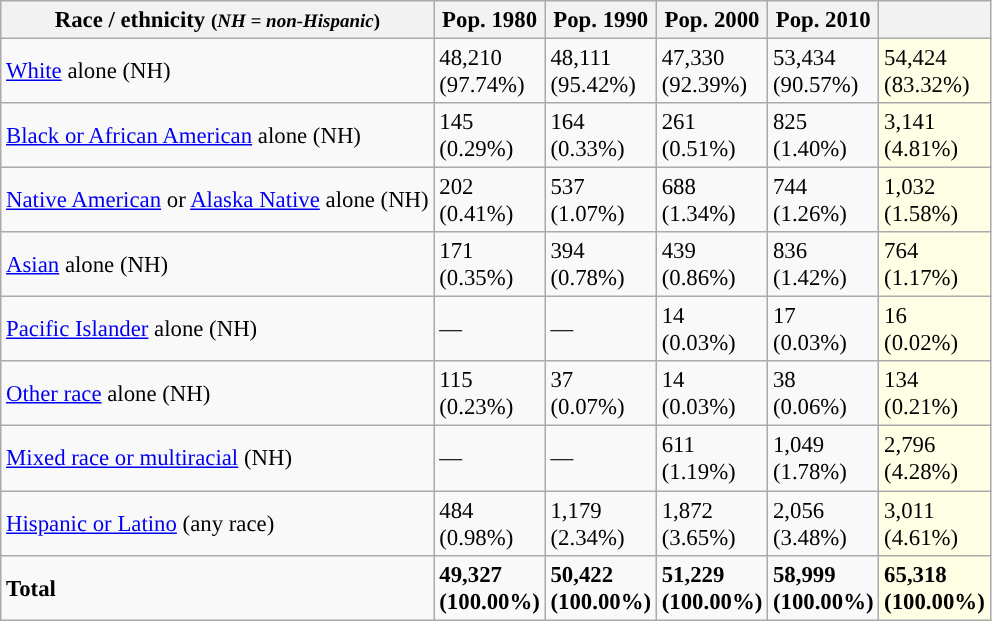<table class="wikitable sortable collapsible" style="font-size: 95%;">
<tr>
<th>Race / ethnicity <small>(<em>NH = non-Hispanic</em>)</small></th>
<th>Pop. 1980</th>
<th>Pop. 1990</th>
<th>Pop. 2000</th>
<th>Pop. 2010</th>
<th></th>
</tr>
<tr>
<td><a href='#'>White</a> alone (NH)</td>
<td>48,210<br>(97.74%)</td>
<td>48,111<br>(95.42%)</td>
<td>47,330<br>(92.39%)</td>
<td>53,434<br>(90.57%)</td>
<td style='background: #ffffe6;'>54,424<br>(83.32%)</td>
</tr>
<tr>
<td><a href='#'>Black or African American</a> alone (NH)</td>
<td>145<br>(0.29%)</td>
<td>164<br>(0.33%)</td>
<td>261<br>(0.51%)</td>
<td>825<br>(1.40%)</td>
<td style='background: #ffffe6;'>3,141<br>(4.81%)</td>
</tr>
<tr>
<td><a href='#'>Native American</a> or <a href='#'>Alaska Native</a> alone (NH)</td>
<td>202<br>(0.41%)</td>
<td>537<br>(1.07%)</td>
<td>688<br>(1.34%)</td>
<td>744<br>(1.26%)</td>
<td style='background: #ffffe6;'>1,032<br>(1.58%)</td>
</tr>
<tr>
<td><a href='#'>Asian</a> alone (NH)</td>
<td>171<br>(0.35%)</td>
<td>394<br>(0.78%)</td>
<td>439<br>(0.86%)</td>
<td>836<br>(1.42%)</td>
<td style='background: #ffffe6;'>764<br>(1.17%)</td>
</tr>
<tr>
<td><a href='#'>Pacific Islander</a> alone (NH)</td>
<td>—</td>
<td>—</td>
<td>14<br>(0.03%)</td>
<td>17<br>(0.03%)</td>
<td style='background: #ffffe6;'>16<br>(0.02%)</td>
</tr>
<tr>
<td><a href='#'>Other race</a> alone (NH)</td>
<td>115<br>(0.23%)</td>
<td>37<br>(0.07%)</td>
<td>14<br>(0.03%)</td>
<td>38<br>(0.06%)</td>
<td style='background: #ffffe6;'>134<br>(0.21%)</td>
</tr>
<tr>
<td><a href='#'>Mixed race or multiracial</a> (NH)</td>
<td>—</td>
<td>—</td>
<td>611<br>(1.19%)</td>
<td>1,049<br>(1.78%)</td>
<td style='background: #ffffe6;'>2,796<br>(4.28%)</td>
</tr>
<tr>
<td><a href='#'>Hispanic or Latino</a> (any race)</td>
<td>484<br>(0.98%)</td>
<td>1,179<br>(2.34%)</td>
<td>1,872<br>(3.65%)</td>
<td>2,056<br>(3.48%)</td>
<td style='background: #ffffe6;'>3,011<br>(4.61%)</td>
</tr>
<tr>
<td><strong>Total</strong></td>
<td><strong>49,327<br>(100.00%)</strong></td>
<td><strong>50,422<br>(100.00%)</strong></td>
<td><strong>51,229<br>(100.00%)</strong></td>
<td><strong>58,999<br>(100.00%)</strong></td>
<td style='background: #ffffe6;'><strong>65,318<br>(100.00%)</strong></td>
</tr>
</table>
